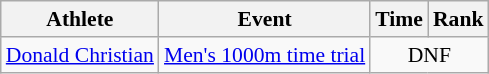<table class=wikitable style="font-size:90%">
<tr>
<th>Athlete</th>
<th>Event</th>
<th>Time</th>
<th>Rank</th>
</tr>
<tr align=center>
<td align=left><a href='#'>Donald Christian</a></td>
<td align=left><a href='#'>Men's 1000m time trial</a></td>
<td colspan=2>DNF</td>
</tr>
</table>
